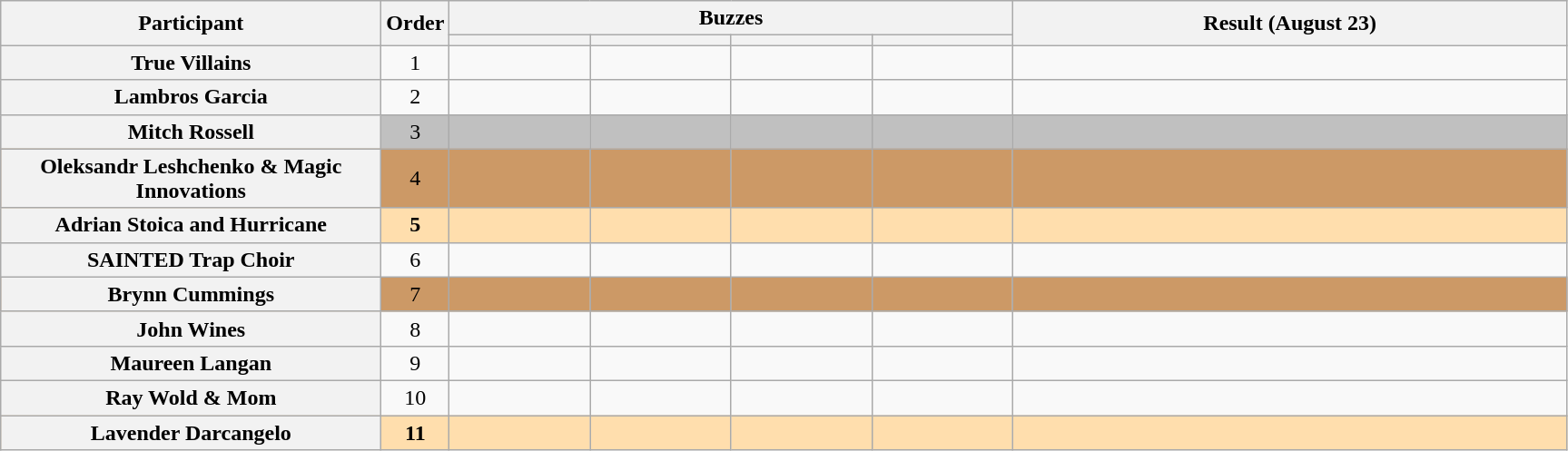<table class="wikitable plainrowheaders sortable" style="text-align:center;">
<tr>
<th scope="col" rowspan="2" class="unsortable" style="width:17em;">Participant</th>
<th scope="col" rowspan="2" style="width:1em;">Order</th>
<th scope="col" colspan="4" class="unsortable" style="width:24em;">Buzzes</th>
<th scope="col" rowspan="2" style="width:25em;">Result (August 23)</th>
</tr>
<tr>
<th scope="col" class="unsortable" style="width:6em;"></th>
<th scope="col" class="unsortable" style="width:6em;"></th>
<th scope="col" class="unsortable" style="width:6em;"></th>
<th scope="col" class="unsortable" style="width:6em;"></th>
</tr>
<tr>
<th scope="row">True Villains</th>
<td>1</td>
<td style="text-align:center;"></td>
<td style="text-align:center;"></td>
<td style="text-align:center;"></td>
<td style="text-align:center;"></td>
<td></td>
</tr>
<tr>
<th scope="row">Lambros Garcia</th>
<td>2</td>
<td style="text-align:center;"></td>
<td style="text-align:center;"></td>
<td style="text-align:center;"></td>
<td style="text-align:center;"></td>
<td></td>
</tr>
<tr bgcolor=silver>
<th scope="row">Mitch Rossell</th>
<td>3</td>
<td style="text-align:center;"></td>
<td style="text-align:center;"></td>
<td style="text-align:center;"></td>
<td style="text-align:center;"></td>
<td></td>
</tr>
<tr bgcolor=#c96>
<th scope="row">Oleksandr Leshchenko & Magic Innovations</th>
<td>4</td>
<td style="text-align:center;"></td>
<td style="text-align:center;"></td>
<td style="text-align:center;"></td>
<td style="text-align:center;"></td>
<td></td>
</tr>
<tr bgcolor=navajowhite>
<th scope="row"><strong>Adrian Stoica and Hurricane</strong></th>
<td><strong>5</strong></td>
<td style="text-align:center;"></td>
<td style="text-align:center;"></td>
<td style="text-align:center;"></td>
<td style="text-align:center;"></td>
<td><strong></strong></td>
</tr>
<tr>
<th scope="row">SAINTED Trap Choir</th>
<td>6</td>
<td style="text-align:center;"></td>
<td style="text-align:center;"></td>
<td style="text-align:center;"></td>
<td style="text-align:center;"></td>
<td></td>
</tr>
<tr bgcolor=#c96>
<th scope="row">Brynn Cummings</th>
<td>7</td>
<td style="text-align:center;"></td>
<td style="text-align:center;"></td>
<td style="text-align:center;"></td>
<td style="text-align:center;"></td>
<td></td>
</tr>
<tr>
<th scope="row">John Wines</th>
<td>8</td>
<td style="text-align:center;"></td>
<td style="text-align:center;"></td>
<td style="text-align:center;"></td>
<td style="text-align:center;"></td>
<td></td>
</tr>
<tr>
<th scope="row">Maureen Langan</th>
<td>9</td>
<td style="text-align:center;"></td>
<td style="text-align:center;"></td>
<td style="text-align:center;"></td>
<td style="text-align:center;"></td>
<td></td>
</tr>
<tr>
<th scope="row">Ray Wold & Mom</th>
<td>10</td>
<td style="text-align:center;"></td>
<td style="text-align:center;"></td>
<td style="text-align:center;"></td>
<td style="text-align:center;"></td>
<td></td>
</tr>
<tr bgcolor=navajowhite>
<th scope="row"><strong>Lavender Darcangelo</strong></th>
<td><strong>11</strong></td>
<td style="text-align:center;"></td>
<td style="text-align:center;"></td>
<td style="text-align:center;"></td>
<td style="text-align:center;"></td>
<td><strong></strong></td>
</tr>
</table>
